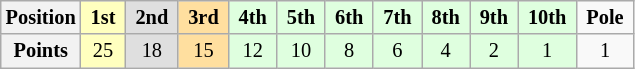<table class="wikitable" style="font-size:85%; text-align:center">
<tr>
<th>Position</th>
<td style="background:#FFFFBF;"> <strong>1st</strong> </td>
<td style="background:#DFDFDF;"> <strong>2nd</strong> </td>
<td style="background:#FFDF9F;"> <strong>3rd</strong> </td>
<td style="background:#DFFFDF;"> <strong>4th</strong> </td>
<td style="background:#DFFFDF;"> <strong>5th</strong> </td>
<td style="background:#DFFFDF;"> <strong>6th</strong> </td>
<td style="background:#DFFFDF;"> <strong>7th</strong> </td>
<td style="background:#DFFFDF;"> <strong>8th</strong> </td>
<td style="background:#DFFFDF;"> <strong>9th</strong> </td>
<td style="background:#DFFFDF;"> <strong>10th</strong> </td>
<td> <strong>Pole</strong> </td>
</tr>
<tr>
<th>Points</th>
<td style="background:#FFFFBF;">25</td>
<td style="background:#DFDFDF;">18</td>
<td style="background:#FFDF9F;">15</td>
<td style="background:#DFFFDF;">12</td>
<td style="background:#DFFFDF;">10</td>
<td style="background:#DFFFDF;">8</td>
<td style="background:#DFFFDF;">6</td>
<td style="background:#DFFFDF;">4</td>
<td style="background:#DFFFDF;">2</td>
<td style="background:#DFFFDF;">1</td>
<td>1</td>
</tr>
</table>
